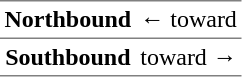<table border="1" cellspacing="0" cellpadding="3" frame="hsides" rules="rows">
<tr>
<th><span>Northbound</span></th>
<td>←  toward </td>
</tr>
<tr>
<th><span>Southbound</span></th>
<td>  toward  →</td>
</tr>
</table>
